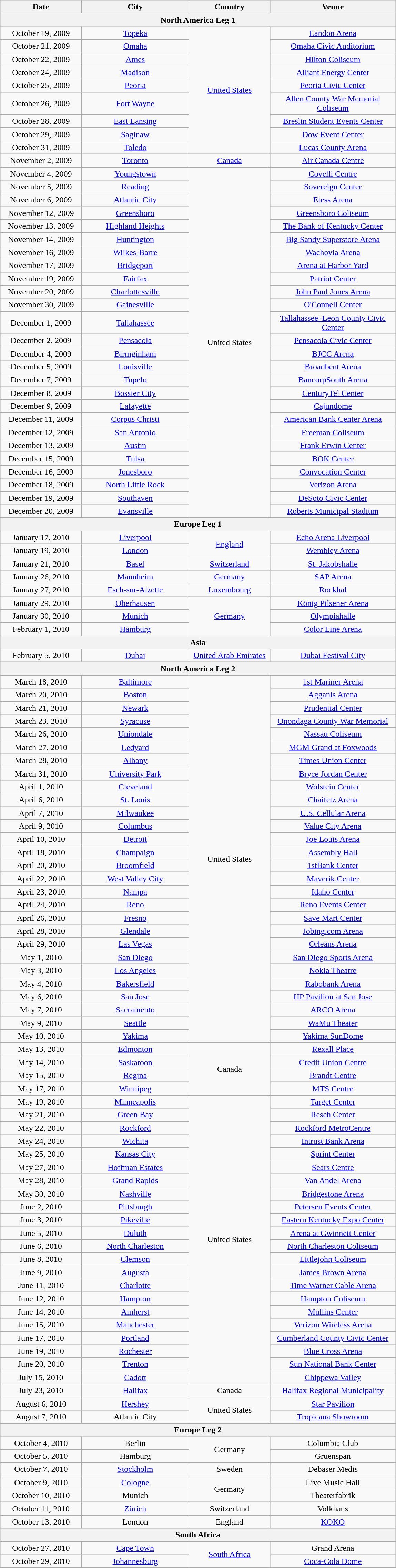<table class="wikitable" style="text-align:center;">
<tr>
<th width="150">Date</th>
<th width="200">City</th>
<th width="150">Country</th>
<th width="235">Venue</th>
</tr>
<tr>
<th colspan="4">North America Leg 1</th>
</tr>
<tr>
<td>October 19, 2009</td>
<td><a href='#'>Topeka</a></td>
<td rowspan="9"><a href='#'>United States</a></td>
<td><a href='#'>Landon Arena</a></td>
</tr>
<tr>
<td>October 21, 2009</td>
<td><a href='#'>Omaha</a></td>
<td><a href='#'>Omaha Civic Auditorium</a></td>
</tr>
<tr>
<td>October 22, 2009</td>
<td><a href='#'>Ames</a></td>
<td><a href='#'>Hilton Coliseum</a></td>
</tr>
<tr>
<td>October 24, 2009</td>
<td><a href='#'>Madison</a></td>
<td><a href='#'>Alliant Energy Center</a></td>
</tr>
<tr>
<td>October 25, 2009</td>
<td><a href='#'>Peoria</a></td>
<td><a href='#'>Peoria Civic Center</a></td>
</tr>
<tr>
<td>October 26, 2009</td>
<td><a href='#'>Fort Wayne</a></td>
<td><a href='#'>Allen County War Memorial Coliseum</a></td>
</tr>
<tr>
<td>October 28, 2009</td>
<td><a href='#'>East Lansing</a></td>
<td><a href='#'>Breslin Student Events Center</a></td>
</tr>
<tr>
<td>October 29, 2009</td>
<td><a href='#'>Saginaw</a></td>
<td><a href='#'>Dow Event Center</a></td>
</tr>
<tr>
<td>October 31, 2009</td>
<td><a href='#'>Toledo</a></td>
<td><a href='#'>Lucas County Arena</a></td>
</tr>
<tr>
<td>November 2, 2009</td>
<td><a href='#'>Toronto</a></td>
<td><a href='#'>Canada</a></td>
<td><a href='#'>Air Canada Centre</a></td>
</tr>
<tr>
<td>November 4, 2009</td>
<td><a href='#'>Youngstown</a></td>
<td rowspan="26">United States</td>
<td><a href='#'>Covelli Centre</a></td>
</tr>
<tr>
<td>November 5, 2009</td>
<td><a href='#'>Reading</a></td>
<td><a href='#'>Sovereign Center</a></td>
</tr>
<tr>
<td>November 6, 2009</td>
<td><a href='#'>Atlantic City</a></td>
<td><a href='#'>Etess Arena</a></td>
</tr>
<tr>
<td>November 12, 2009</td>
<td><a href='#'>Greensboro</a></td>
<td><a href='#'>Greensboro Coliseum</a></td>
</tr>
<tr>
<td>November 13, 2009</td>
<td><a href='#'>Highland Heights</a></td>
<td><a href='#'>The Bank of Kentucky Center</a></td>
</tr>
<tr>
<td>November 14, 2009</td>
<td><a href='#'>Huntington</a></td>
<td><a href='#'>Big Sandy Superstore Arena</a></td>
</tr>
<tr>
<td>November 16, 2009</td>
<td><a href='#'>Wilkes-Barre</a></td>
<td><a href='#'>Wachovia Arena</a></td>
</tr>
<tr>
<td>November 17, 2009</td>
<td><a href='#'>Bridgeport</a></td>
<td><a href='#'>Arena at Harbor Yard</a></td>
</tr>
<tr>
<td>November 19, 2009</td>
<td><a href='#'>Fairfax</a></td>
<td><a href='#'>Patriot Center</a></td>
</tr>
<tr>
<td>November 20, 2009</td>
<td><a href='#'>Charlottesville</a></td>
<td><a href='#'>John Paul Jones Arena</a></td>
</tr>
<tr>
<td>November 30, 2009</td>
<td><a href='#'>Gainesville</a></td>
<td><a href='#'>O'Connell Center</a></td>
</tr>
<tr>
<td>December 1, 2009</td>
<td><a href='#'>Tallahassee</a></td>
<td><a href='#'>Tallahassee–Leon County Civic Center</a></td>
</tr>
<tr>
<td>December 2, 2009</td>
<td><a href='#'>Pensacola</a></td>
<td><a href='#'>Pensacola Civic Center</a></td>
</tr>
<tr>
<td>December 4, 2009</td>
<td><a href='#'>Birmginham</a></td>
<td><a href='#'>BJCC Arena</a></td>
</tr>
<tr>
<td>December 5, 2009</td>
<td><a href='#'>Louisville</a></td>
<td><a href='#'>Broadbent Arena</a></td>
</tr>
<tr>
<td>December 7, 2009</td>
<td><a href='#'>Tupelo</a></td>
<td><a href='#'>BancorpSouth Arena</a></td>
</tr>
<tr>
<td>December 8, 2009</td>
<td><a href='#'>Bossier City</a></td>
<td><a href='#'>CenturyTel Center</a></td>
</tr>
<tr>
<td>December 9, 2009</td>
<td><a href='#'>Lafayette</a></td>
<td><a href='#'>Cajundome</a></td>
</tr>
<tr>
<td>December 11, 2009</td>
<td><a href='#'>Corpus Christi</a></td>
<td><a href='#'>American Bank Center Arena</a></td>
</tr>
<tr>
<td>December 12, 2009</td>
<td><a href='#'>San Antonio</a></td>
<td><a href='#'>Freeman Coliseum</a></td>
</tr>
<tr>
<td>December 13, 2009</td>
<td><a href='#'>Austin</a></td>
<td><a href='#'>Frank Erwin Center</a></td>
</tr>
<tr>
<td>December 15, 2009</td>
<td><a href='#'>Tulsa</a></td>
<td><a href='#'>BOK Center</a></td>
</tr>
<tr>
<td>December 16, 2009</td>
<td><a href='#'>Jonesboro</a></td>
<td><a href='#'>Convocation Center</a></td>
</tr>
<tr>
<td>December 18, 2009</td>
<td><a href='#'>North Little Rock</a></td>
<td><a href='#'>Verizon Arena</a></td>
</tr>
<tr>
<td>December 19, 2009</td>
<td><a href='#'>Southaven</a></td>
<td><a href='#'>DeSoto Civic Center</a></td>
</tr>
<tr>
<td>December 20, 2009</td>
<td><a href='#'>Evansville</a></td>
<td><a href='#'>Roberts Municipal Stadium</a></td>
</tr>
<tr>
<th colspan="4">Europe Leg 1</th>
</tr>
<tr>
<td>January 17, 2010</td>
<td><a href='#'>Liverpool</a></td>
<td rowspan="2"><a href='#'>England</a></td>
<td><a href='#'>Echo Arena Liverpool</a></td>
</tr>
<tr>
<td>January 19, 2010</td>
<td><a href='#'>London</a></td>
<td><a href='#'>Wembley Arena</a></td>
</tr>
<tr>
<td>January 21, 2010</td>
<td><a href='#'>Basel</a></td>
<td><a href='#'>Switzerland</a></td>
<td><a href='#'>St. Jakobshalle</a></td>
</tr>
<tr>
<td>January 26, 2010</td>
<td><a href='#'>Mannheim</a></td>
<td><a href='#'>Germany</a></td>
<td><a href='#'>SAP Arena</a></td>
</tr>
<tr>
<td>January 27, 2010</td>
<td><a href='#'>Esch-sur-Alzette</a></td>
<td><a href='#'>Luxembourg</a></td>
<td><a href='#'>Rockhal</a></td>
</tr>
<tr>
<td>January 29, 2010</td>
<td><a href='#'>Oberhausen</a></td>
<td rowspan="3"><a href='#'>Germany</a></td>
<td><a href='#'>König Pilsener Arena</a></td>
</tr>
<tr>
<td>January 30, 2010</td>
<td><a href='#'>Munich</a></td>
<td><a href='#'>Olympiahalle</a></td>
</tr>
<tr>
<td>February 1, 2010</td>
<td><a href='#'>Hamburg</a></td>
<td><a href='#'>Color Line Arena</a></td>
</tr>
<tr>
<th colspan="4">Asia</th>
</tr>
<tr>
<td>February 5, 2010</td>
<td><a href='#'>Dubai</a></td>
<td><a href='#'>United Arab Emirates</a></td>
<td><a href='#'>Dubai Festival City</a></td>
</tr>
<tr>
<th colspan="4">North America Leg 2</th>
</tr>
<tr>
<td>March 18, 2010</td>
<td><a href='#'>Baltimore</a></td>
<td rowspan="28">United States</td>
<td><a href='#'>1st Mariner Arena</a></td>
</tr>
<tr>
<td>March 20, 2010</td>
<td><a href='#'>Boston</a></td>
<td><a href='#'>Agganis Arena</a></td>
</tr>
<tr>
<td>March 21, 2010</td>
<td><a href='#'>Newark</a></td>
<td><a href='#'>Prudential Center</a></td>
</tr>
<tr>
<td>March 23, 2010</td>
<td><a href='#'>Syracuse</a></td>
<td><a href='#'>Onondaga County War Memorial</a></td>
</tr>
<tr>
<td>March 26, 2010</td>
<td><a href='#'>Uniondale</a></td>
<td><a href='#'>Nassau Coliseum</a></td>
</tr>
<tr>
<td>March 27, 2010</td>
<td><a href='#'>Ledyard</a></td>
<td><a href='#'>MGM Grand at Foxwoods</a></td>
</tr>
<tr>
<td>March 28, 2010</td>
<td><a href='#'>Albany</a></td>
<td><a href='#'>Times Union Center</a></td>
</tr>
<tr>
<td>March 31, 2010</td>
<td><a href='#'>University Park</a></td>
<td><a href='#'>Bryce Jordan Center</a></td>
</tr>
<tr>
<td>April 1, 2010</td>
<td><a href='#'>Cleveland</a></td>
<td><a href='#'>Wolstein Center</a></td>
</tr>
<tr>
<td>April 6, 2010</td>
<td><a href='#'>St. Louis</a></td>
<td><a href='#'>Chaifetz Arena</a></td>
</tr>
<tr>
<td>April 7, 2010</td>
<td><a href='#'>Milwaukee</a></td>
<td><a href='#'>U.S. Cellular Arena</a></td>
</tr>
<tr>
<td>April 9, 2010</td>
<td><a href='#'>Columbus</a></td>
<td><a href='#'>Value City Arena</a></td>
</tr>
<tr>
<td>April 10, 2010</td>
<td><a href='#'>Detroit</a></td>
<td><a href='#'>Joe Louis Arena</a></td>
</tr>
<tr>
<td>April 18, 2010</td>
<td><a href='#'>Champaign</a></td>
<td><a href='#'>Assembly Hall</a></td>
</tr>
<tr>
<td>April 20, 2010</td>
<td><a href='#'>Broomfield</a></td>
<td><a href='#'>1stBank Center</a></td>
</tr>
<tr>
<td>April 22, 2010</td>
<td><a href='#'>West Valley City</a></td>
<td><a href='#'>Maverik Center</a></td>
</tr>
<tr>
<td>April 23, 2010</td>
<td><a href='#'>Nampa</a></td>
<td><a href='#'>Idaho Center</a></td>
</tr>
<tr>
<td>April 24, 2010</td>
<td><a href='#'>Reno</a></td>
<td><a href='#'>Reno Events Center</a></td>
</tr>
<tr>
<td>April 26, 2010</td>
<td><a href='#'>Fresno</a></td>
<td><a href='#'>Save Mart Center</a></td>
</tr>
<tr>
<td>April 28, 2010</td>
<td><a href='#'>Glendale</a></td>
<td><a href='#'>Jobing.com Arena</a></td>
</tr>
<tr>
<td>April 29, 2010</td>
<td><a href='#'>Las Vegas</a></td>
<td><a href='#'>Orleans Arena</a></td>
</tr>
<tr>
<td>May 1, 2010</td>
<td><a href='#'>San Diego</a></td>
<td><a href='#'>San Diego Sports Arena</a></td>
</tr>
<tr>
<td>May 3, 2010</td>
<td><a href='#'>Los Angeles</a></td>
<td><a href='#'>Nokia Theatre</a></td>
</tr>
<tr>
<td>May 4, 2010</td>
<td><a href='#'>Bakersfield</a></td>
<td><a href='#'>Rabobank Arena</a></td>
</tr>
<tr>
<td>May 6, 2010</td>
<td><a href='#'>San Jose</a></td>
<td><a href='#'>HP Pavilion at San Jose</a></td>
</tr>
<tr>
<td>May 7, 2010</td>
<td><a href='#'>Sacramento</a></td>
<td><a href='#'>ARCO Arena</a></td>
</tr>
<tr>
<td>May 9, 2010</td>
<td><a href='#'>Seattle</a></td>
<td><a href='#'>WaMu Theater</a></td>
</tr>
<tr>
<td>May 10, 2010</td>
<td><a href='#'>Yakima</a></td>
<td><a href='#'>Yakima SunDome</a></td>
</tr>
<tr>
<td>May 13, 2010</td>
<td><a href='#'>Edmonton</a></td>
<td rowspan="4">Canada</td>
<td><a href='#'>Rexall Place</a></td>
</tr>
<tr>
<td>May 14, 2010</td>
<td><a href='#'>Saskatoon</a></td>
<td><a href='#'>Credit Union Centre</a></td>
</tr>
<tr>
<td>May 15, 2010</td>
<td><a href='#'>Regina</a></td>
<td><a href='#'>Brandt Centre</a></td>
</tr>
<tr>
<td>May 17, 2010</td>
<td><a href='#'>Winnipeg</a></td>
<td><a href='#'>MTS Centre</a></td>
</tr>
<tr>
<td>May 19, 2010</td>
<td><a href='#'>Minneapolis</a></td>
<td rowspan="22">United States</td>
<td><a href='#'>Target Center</a></td>
</tr>
<tr>
<td>May 21, 2010</td>
<td><a href='#'>Green Bay</a></td>
<td><a href='#'>Resch Center</a></td>
</tr>
<tr>
<td>May 22, 2010</td>
<td><a href='#'>Rockford</a></td>
<td><a href='#'>Rockford MetroCentre</a></td>
</tr>
<tr>
<td>May 24, 2010</td>
<td><a href='#'>Wichita</a></td>
<td><a href='#'>Intrust Bank Arena</a></td>
</tr>
<tr>
<td>May 25, 2010</td>
<td><a href='#'>Kansas City</a></td>
<td><a href='#'>Sprint Center</a></td>
</tr>
<tr>
<td>May 27, 2010</td>
<td><a href='#'>Hoffman Estates</a></td>
<td><a href='#'>Sears Centre</a></td>
</tr>
<tr>
<td>May 28, 2010</td>
<td><a href='#'>Grand Rapids</a></td>
<td><a href='#'>Van Andel Arena</a></td>
</tr>
<tr>
<td>May 30, 2010</td>
<td><a href='#'>Nashville</a></td>
<td><a href='#'>Bridgestone Arena</a></td>
</tr>
<tr>
<td>June 2, 2010</td>
<td><a href='#'>Pittsburgh</a></td>
<td><a href='#'>Petersen Events Center</a></td>
</tr>
<tr>
<td>June 3, 2010</td>
<td><a href='#'>Pikeville</a></td>
<td><a href='#'>Eastern Kentucky Expo Center</a></td>
</tr>
<tr>
<td>June 5, 2010</td>
<td><a href='#'>Duluth</a></td>
<td><a href='#'>Arena at Gwinnett Center</a></td>
</tr>
<tr>
<td>June 6, 2010</td>
<td><a href='#'>North Charleston</a></td>
<td><a href='#'>North Charleston Coliseum</a></td>
</tr>
<tr>
<td>June 8, 2010</td>
<td><a href='#'>Clemson</a></td>
<td><a href='#'>Littlejohn Coliseum</a></td>
</tr>
<tr>
<td>June 9, 2010</td>
<td><a href='#'>Augusta</a></td>
<td><a href='#'>James Brown Arena</a></td>
</tr>
<tr>
<td>June 11, 2010</td>
<td><a href='#'>Charlotte</a></td>
<td><a href='#'>Time Warner Cable Arena</a></td>
</tr>
<tr>
<td>June 12, 2010</td>
<td><a href='#'>Hampton</a></td>
<td><a href='#'>Hampton Coliseum</a></td>
</tr>
<tr>
<td>June 14, 2010</td>
<td><a href='#'>Amherst</a></td>
<td><a href='#'>Mullins Center</a></td>
</tr>
<tr>
<td>June 15, 2010</td>
<td><a href='#'>Manchester</a></td>
<td><a href='#'>Verizon Wireless Arena</a></td>
</tr>
<tr>
<td>June 17, 2010</td>
<td><a href='#'>Portland</a></td>
<td><a href='#'>Cumberland County Civic Center</a></td>
</tr>
<tr>
<td>June 19, 2010</td>
<td><a href='#'>Rochester</a></td>
<td><a href='#'>Blue Cross Arena</a></td>
</tr>
<tr>
<td>June 20, 2010</td>
<td><a href='#'>Trenton</a></td>
<td><a href='#'>Sun National Bank Center</a></td>
</tr>
<tr>
<td>July 15, 2010</td>
<td><a href='#'>Cadott</a></td>
<td><a href='#'>Chippewa Valley</a></td>
</tr>
<tr>
<td>July 23, 2010</td>
<td><a href='#'>Halifax</a></td>
<td>Canada</td>
<td><a href='#'>Halifax Regional Municipality</a></td>
</tr>
<tr>
<td>August 6, 2010</td>
<td><a href='#'>Hershey</a></td>
<td rowspan="2">United States</td>
<td><a href='#'>Star Pavilion</a></td>
</tr>
<tr>
<td>August 7, 2010</td>
<td>Atlantic City</td>
<td><a href='#'>Tropicana Showroom</a></td>
</tr>
<tr>
<th colspan="4">Europe Leg 2</th>
</tr>
<tr>
<td>October 4, 2010</td>
<td>Berlin</td>
<td rowspan="2">Germany</td>
<td>Columbia Club</td>
</tr>
<tr>
<td>October 5, 2010</td>
<td>Hamburg</td>
<td>Gruenspan</td>
</tr>
<tr>
<td>October 7, 2010</td>
<td><a href='#'>Stockholm</a></td>
<td>Sweden</td>
<td>Debaser Medis</td>
</tr>
<tr>
<td>October 9, 2010</td>
<td><a href='#'>Cologne</a></td>
<td rowspan="2">Germany</td>
<td>Live Music Hall</td>
</tr>
<tr>
<td>October 10, 2010</td>
<td>Munich</td>
<td>Theaterfabrik</td>
</tr>
<tr>
<td>October 11, 2010</td>
<td><a href='#'>Zürich</a></td>
<td>Switzerland</td>
<td>Volkhaus</td>
</tr>
<tr>
<td>October 13, 2010</td>
<td>London</td>
<td>England</td>
<td><a href='#'>KOKO</a></td>
</tr>
<tr>
<th colspan="4">South Africa</th>
</tr>
<tr>
<td>October 27, 2010</td>
<td><a href='#'>Cape Town</a></td>
<td rowspan="2"><a href='#'>South Africa</a></td>
<td>Grand Arena</td>
</tr>
<tr>
<td>October 29, 2010</td>
<td><a href='#'>Johannesburg</a></td>
<td><a href='#'>Coca-Cola Dome</a></td>
</tr>
</table>
